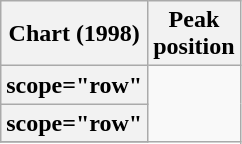<table class="wikitable plainrowheaders sortable">
<tr>
<th scope="col">Chart (1998)</th>
<th scope="col">Peak<br>position</th>
</tr>
<tr>
<th>scope="row" </th>
</tr>
<tr>
<th>scope="row" </th>
</tr>
<tr>
</tr>
</table>
